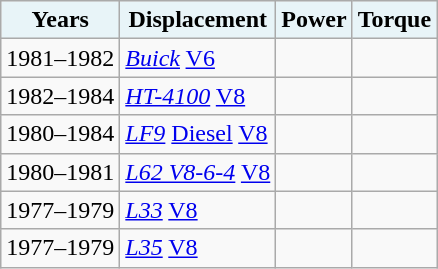<table class="wikitable" style="float:left; margin-left:1em;">
<tr>
<th style="background:#e8f4f8;">Years</th>
<th style="background:#e8f4f8;">Displacement</th>
<th style="background:#e8f4f8;">Power</th>
<th style="background:#e8f4f8;">Torque</th>
</tr>
<tr>
<td>1981–1982</td>
<td> <em><a href='#'>Buick</a></em> <a href='#'>V6</a></td>
<td></td>
<td></td>
</tr>
<tr>
<td>1982–1984</td>
<td>  <em><a href='#'>HT-4100</a></em> <a href='#'>V8</a></td>
<td></td>
<td></td>
</tr>
<tr>
<td>1980–1984</td>
<td> <em><a href='#'>LF9</a></em> <a href='#'>Diesel</a> <a href='#'>V8</a></td>
<td></td>
<td></td>
</tr>
<tr>
<td>1980–1981</td>
<td> <em><a href='#'>L62 V8-6-4</a></em> <a href='#'>V8</a></td>
<td></td>
<td></td>
</tr>
<tr>
<td>1977–1979</td>
<td> <em><a href='#'>L33</a></em> <a href='#'>V8</a></td>
<td></td>
<td></td>
</tr>
<tr>
<td>1977–1979</td>
<td> <em><a href='#'>L35</a></em> <a href='#'>V8</a></td>
<td></td>
<td></td>
</tr>
</table>
